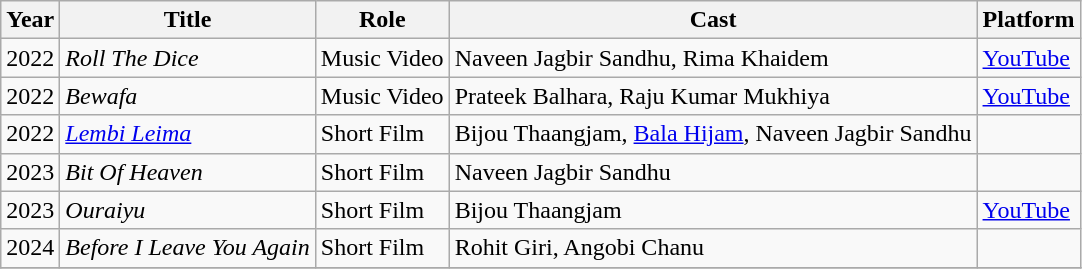<table class="wikitable sortable">
<tr>
<th>Year</th>
<th>Title</th>
<th>Role</th>
<th>Cast</th>
<th>Platform</th>
</tr>
<tr>
<td>2022</td>
<td><em>Roll The Dice</em></td>
<td>Music Video</td>
<td>Naveen Jagbir Sandhu, Rima Khaidem</td>
<td><a href='#'>YouTube</a></td>
</tr>
<tr>
<td>2022</td>
<td><em>Bewafa</em></td>
<td>Music Video</td>
<td>Prateek Balhara, Raju Kumar Mukhiya</td>
<td><a href='#'>YouTube</a></td>
</tr>
<tr>
<td>2022</td>
<td><em><a href='#'>Lembi Leima</a></em></td>
<td>Short Film</td>
<td>Bijou Thaangjam, <a href='#'>Bala Hijam</a>, Naveen Jagbir Sandhu</td>
<td></td>
</tr>
<tr>
<td>2023</td>
<td><em>Bit Of Heaven</em></td>
<td>Short Film</td>
<td>Naveen Jagbir Sandhu</td>
<td></td>
</tr>
<tr>
<td>2023</td>
<td><em>Ouraiyu</em></td>
<td>Short Film</td>
<td>Bijou Thaangjam</td>
<td><a href='#'>YouTube</a></td>
</tr>
<tr>
<td>2024</td>
<td><em>Before I Leave You Again</em></td>
<td>Short Film</td>
<td>Rohit Giri, Angobi Chanu</td>
<td></td>
</tr>
<tr>
</tr>
</table>
